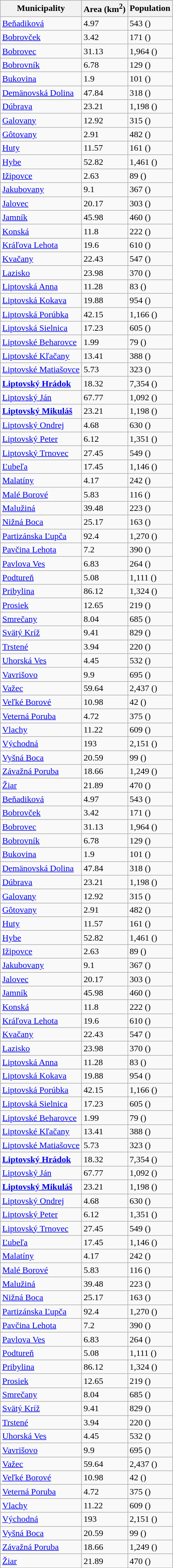<table class="wikitable sortable">
<tr>
<th>Municipality</th>
<th>Area (km<sup>2</sup>)</th>
<th>Population</th>
</tr>
<tr>
<td><a href='#'>Beňadiková</a></td>
<td>4.97</td>
<td>543 ()</td>
</tr>
<tr>
<td><a href='#'>Bobrovček</a></td>
<td>3.42</td>
<td>171 ()</td>
</tr>
<tr>
<td><a href='#'>Bobrovec</a></td>
<td>31.13</td>
<td>1,964 ()</td>
</tr>
<tr>
<td><a href='#'>Bobrovník</a></td>
<td>6.78</td>
<td>129 ()</td>
</tr>
<tr>
<td><a href='#'>Bukovina</a></td>
<td>1.9</td>
<td>101 ()</td>
</tr>
<tr>
<td><a href='#'>Demänovská Dolina</a></td>
<td>47.84</td>
<td>318 ()</td>
</tr>
<tr>
<td><a href='#'>Dúbrava</a></td>
<td>23.21</td>
<td>1,198 ()</td>
</tr>
<tr>
<td><a href='#'>Galovany</a></td>
<td>12.92</td>
<td>315 ()</td>
</tr>
<tr>
<td><a href='#'>Gôtovany</a></td>
<td>2.91</td>
<td>482 ()</td>
</tr>
<tr>
<td><a href='#'>Huty</a></td>
<td>11.57</td>
<td>161 ()</td>
</tr>
<tr>
<td><a href='#'>Hybe</a></td>
<td>52.82</td>
<td>1,461 ()</td>
</tr>
<tr>
<td><a href='#'>Ižipovce</a></td>
<td>2.63</td>
<td>89 ()</td>
</tr>
<tr>
<td><a href='#'>Jakubovany</a></td>
<td>9.1</td>
<td>367 ()</td>
</tr>
<tr>
<td><a href='#'>Jalovec</a></td>
<td>20.17</td>
<td>303 ()</td>
</tr>
<tr>
<td><a href='#'>Jamník</a></td>
<td>45.98</td>
<td>460 ()</td>
</tr>
<tr>
<td><a href='#'>Konská</a></td>
<td>11.8</td>
<td>222 ()</td>
</tr>
<tr>
<td><a href='#'>Kráľova Lehota</a></td>
<td>19.6</td>
<td>610 ()</td>
</tr>
<tr>
<td><a href='#'>Kvačany</a></td>
<td>22.43</td>
<td>547 ()</td>
</tr>
<tr>
<td><a href='#'>Lazisko</a></td>
<td>23.98</td>
<td>370 ()</td>
</tr>
<tr>
<td><a href='#'>Liptovská Anna</a></td>
<td>11.28</td>
<td>83 ()</td>
</tr>
<tr>
<td><a href='#'>Liptovská Kokava</a></td>
<td>19.88</td>
<td>954 ()</td>
</tr>
<tr>
<td><a href='#'>Liptovská Porúbka</a></td>
<td>42.15</td>
<td>1,166 ()</td>
</tr>
<tr>
<td><a href='#'>Liptovská Sielnica</a></td>
<td>17.23</td>
<td>605 ()</td>
</tr>
<tr>
<td><a href='#'>Liptovské Beharovce</a></td>
<td>1.99</td>
<td>79 ()</td>
</tr>
<tr>
<td><a href='#'>Liptovské Kľačany</a></td>
<td>13.41</td>
<td>388 ()</td>
</tr>
<tr>
<td><a href='#'>Liptovské Matiašovce</a></td>
<td>5.73</td>
<td>323 ()</td>
</tr>
<tr>
<td><strong><a href='#'>Liptovský Hrádok</a></strong></td>
<td>18.32</td>
<td>7,354 ()</td>
</tr>
<tr>
<td><a href='#'>Liptovský Ján</a></td>
<td>67.77</td>
<td>1,092 ()</td>
</tr>
<tr>
<td><strong><a href='#'>Liptovský Mikuláš</a></strong></td>
<td>23.21</td>
<td>1,198 ()</td>
</tr>
<tr>
<td><a href='#'>Liptovský Ondrej</a></td>
<td>4.68</td>
<td>630 ()</td>
</tr>
<tr>
<td><a href='#'>Liptovský Peter</a></td>
<td>6.12</td>
<td>1,351 ()</td>
</tr>
<tr>
<td><a href='#'>Liptovský Trnovec</a></td>
<td>27.45</td>
<td>549 ()</td>
</tr>
<tr>
<td><a href='#'>Ľubeľa</a></td>
<td>17.45</td>
<td>1,146 ()</td>
</tr>
<tr>
<td><a href='#'>Malatíny</a></td>
<td>4.17</td>
<td>242 ()</td>
</tr>
<tr>
<td><a href='#'>Malé Borové</a></td>
<td>5.83</td>
<td>116 ()</td>
</tr>
<tr>
<td><a href='#'>Malužiná</a></td>
<td>39.48</td>
<td>223 ()</td>
</tr>
<tr>
<td><a href='#'>Nižná Boca</a></td>
<td>25.17</td>
<td>163 ()</td>
</tr>
<tr>
<td><a href='#'>Partizánska Ľupča</a></td>
<td>92.4</td>
<td>1,270 ()</td>
</tr>
<tr>
<td><a href='#'>Pavčina Lehota</a></td>
<td>7.2</td>
<td>390 ()</td>
</tr>
<tr>
<td><a href='#'>Pavlova Ves</a></td>
<td>6.83</td>
<td>264 ()</td>
</tr>
<tr>
<td><a href='#'>Podtureň</a></td>
<td>5.08</td>
<td>1,111 ()</td>
</tr>
<tr>
<td><a href='#'>Pribylina</a></td>
<td>86.12</td>
<td>1,324 ()</td>
</tr>
<tr>
<td><a href='#'>Prosiek</a></td>
<td>12.65</td>
<td>219 ()</td>
</tr>
<tr>
<td><a href='#'>Smrečany</a></td>
<td>8.04</td>
<td>685 ()</td>
</tr>
<tr>
<td><a href='#'>Svätý Kríž</a></td>
<td>9.41</td>
<td>829 ()</td>
</tr>
<tr>
<td><a href='#'>Trstené</a></td>
<td>3.94</td>
<td>220 ()</td>
</tr>
<tr>
<td><a href='#'>Uhorská Ves</a></td>
<td>4.45</td>
<td>532 ()</td>
</tr>
<tr>
<td><a href='#'>Vavrišovo</a></td>
<td>9.9</td>
<td>695 ()</td>
</tr>
<tr>
<td><a href='#'>Važec</a></td>
<td>59.64</td>
<td>2,437 ()</td>
</tr>
<tr>
<td><a href='#'>Veľké Borové</a></td>
<td>10.98</td>
<td>42 ()</td>
</tr>
<tr>
<td><a href='#'>Veterná Poruba</a></td>
<td>4.72</td>
<td>375 ()</td>
</tr>
<tr>
<td><a href='#'>Vlachy</a></td>
<td>11.22</td>
<td>609 ()</td>
</tr>
<tr>
<td><a href='#'>Východná</a></td>
<td>193</td>
<td>2,151 ()</td>
</tr>
<tr>
<td><a href='#'>Vyšná Boca</a></td>
<td>20.59</td>
<td>99 ()</td>
</tr>
<tr>
<td><a href='#'>Závažná Poruba</a></td>
<td>18.66</td>
<td>1,249 ()</td>
</tr>
<tr>
<td><a href='#'>Žiar</a></td>
<td>21.89</td>
<td>470 ()</td>
</tr>
<tr>
<td><a href='#'>Beňadiková</a></td>
<td>4.97</td>
<td>543 ()</td>
</tr>
<tr>
<td><a href='#'>Bobrovček</a></td>
<td>3.42</td>
<td>171 ()</td>
</tr>
<tr>
<td><a href='#'>Bobrovec</a></td>
<td>31.13</td>
<td>1,964 ()</td>
</tr>
<tr>
<td><a href='#'>Bobrovník</a></td>
<td>6.78</td>
<td>129 ()</td>
</tr>
<tr>
<td><a href='#'>Bukovina</a></td>
<td>1.9</td>
<td>101 ()</td>
</tr>
<tr>
<td><a href='#'>Demänovská Dolina</a></td>
<td>47.84</td>
<td>318 ()</td>
</tr>
<tr>
<td><a href='#'>Dúbrava</a></td>
<td>23.21</td>
<td>1,198 ()</td>
</tr>
<tr>
<td><a href='#'>Galovany</a></td>
<td>12.92</td>
<td>315 ()</td>
</tr>
<tr>
<td><a href='#'>Gôtovany</a></td>
<td>2.91</td>
<td>482 ()</td>
</tr>
<tr>
<td><a href='#'>Huty</a></td>
<td>11.57</td>
<td>161 ()</td>
</tr>
<tr>
<td><a href='#'>Hybe</a></td>
<td>52.82</td>
<td>1,461 ()</td>
</tr>
<tr>
<td><a href='#'>Ižipovce</a></td>
<td>2.63</td>
<td>89 ()</td>
</tr>
<tr>
<td><a href='#'>Jakubovany</a></td>
<td>9.1</td>
<td>367 ()</td>
</tr>
<tr>
<td><a href='#'>Jalovec</a></td>
<td>20.17</td>
<td>303 ()</td>
</tr>
<tr>
<td><a href='#'>Jamník</a></td>
<td>45.98</td>
<td>460 ()</td>
</tr>
<tr>
<td><a href='#'>Konská</a></td>
<td>11.8</td>
<td>222 ()</td>
</tr>
<tr>
<td><a href='#'>Kráľova Lehota</a></td>
<td>19.6</td>
<td>610 ()</td>
</tr>
<tr>
<td><a href='#'>Kvačany</a></td>
<td>22.43</td>
<td>547 ()</td>
</tr>
<tr>
<td><a href='#'>Lazisko</a></td>
<td>23.98</td>
<td>370 ()</td>
</tr>
<tr>
<td><a href='#'>Liptovská Anna</a></td>
<td>11.28</td>
<td>83 ()</td>
</tr>
<tr>
<td><a href='#'>Liptovská Kokava</a></td>
<td>19.88</td>
<td>954 ()</td>
</tr>
<tr>
<td><a href='#'>Liptovská Porúbka</a></td>
<td>42.15</td>
<td>1,166 ()</td>
</tr>
<tr>
<td><a href='#'>Liptovská Sielnica</a></td>
<td>17.23</td>
<td>605 ()</td>
</tr>
<tr>
<td><a href='#'>Liptovské Beharovce</a></td>
<td>1.99</td>
<td>79 ()</td>
</tr>
<tr>
<td><a href='#'>Liptovské Kľačany</a></td>
<td>13.41</td>
<td>388 ()</td>
</tr>
<tr>
<td><a href='#'>Liptovské Matiašovce</a></td>
<td>5.73</td>
<td>323 ()</td>
</tr>
<tr>
<td><strong><a href='#'>Liptovský Hrádok</a></strong></td>
<td>18.32</td>
<td>7,354 ()</td>
</tr>
<tr>
<td><a href='#'>Liptovský Ján</a></td>
<td>67.77</td>
<td>1,092 ()</td>
</tr>
<tr>
<td><strong><a href='#'>Liptovský Mikuláš</a></strong></td>
<td>23.21</td>
<td>1,198 ()</td>
</tr>
<tr>
<td><a href='#'>Liptovský Ondrej</a></td>
<td>4.68</td>
<td>630 ()</td>
</tr>
<tr>
<td><a href='#'>Liptovský Peter</a></td>
<td>6.12</td>
<td>1,351 ()</td>
</tr>
<tr>
<td><a href='#'>Liptovský Trnovec</a></td>
<td>27.45</td>
<td>549 ()</td>
</tr>
<tr>
<td><a href='#'>Ľubeľa</a></td>
<td>17.45</td>
<td>1,146 ()</td>
</tr>
<tr>
<td><a href='#'>Malatíny</a></td>
<td>4.17</td>
<td>242 ()</td>
</tr>
<tr>
<td><a href='#'>Malé Borové</a></td>
<td>5.83</td>
<td>116 ()</td>
</tr>
<tr>
<td><a href='#'>Malužiná</a></td>
<td>39.48</td>
<td>223 ()</td>
</tr>
<tr>
<td><a href='#'>Nižná Boca</a></td>
<td>25.17</td>
<td>163 ()</td>
</tr>
<tr>
<td><a href='#'>Partizánska Ľupča</a></td>
<td>92.4</td>
<td>1,270 ()</td>
</tr>
<tr>
<td><a href='#'>Pavčina Lehota</a></td>
<td>7.2</td>
<td>390 ()</td>
</tr>
<tr>
<td><a href='#'>Pavlova Ves</a></td>
<td>6.83</td>
<td>264 ()</td>
</tr>
<tr>
<td><a href='#'>Podtureň</a></td>
<td>5.08</td>
<td>1,111 ()</td>
</tr>
<tr>
<td><a href='#'>Pribylina</a></td>
<td>86.12</td>
<td>1,324 ()</td>
</tr>
<tr>
<td><a href='#'>Prosiek</a></td>
<td>12.65</td>
<td>219 ()</td>
</tr>
<tr>
<td><a href='#'>Smrečany</a></td>
<td>8.04</td>
<td>685 ()</td>
</tr>
<tr>
<td><a href='#'>Svätý Kríž</a></td>
<td>9.41</td>
<td>829 ()</td>
</tr>
<tr>
<td><a href='#'>Trstené</a></td>
<td>3.94</td>
<td>220 ()</td>
</tr>
<tr>
<td><a href='#'>Uhorská Ves</a></td>
<td>4.45</td>
<td>532 ()</td>
</tr>
<tr>
<td><a href='#'>Vavrišovo</a></td>
<td>9.9</td>
<td>695 ()</td>
</tr>
<tr>
<td><a href='#'>Važec</a></td>
<td>59.64</td>
<td>2,437 ()</td>
</tr>
<tr>
<td><a href='#'>Veľké Borové</a></td>
<td>10.98</td>
<td>42 ()</td>
</tr>
<tr>
<td><a href='#'>Veterná Poruba</a></td>
<td>4.72</td>
<td>375 ()</td>
</tr>
<tr>
<td><a href='#'>Vlachy</a></td>
<td>11.22</td>
<td>609 ()</td>
</tr>
<tr>
<td><a href='#'>Východná</a></td>
<td>193</td>
<td>2,151 ()</td>
</tr>
<tr>
<td><a href='#'>Vyšná Boca</a></td>
<td>20.59</td>
<td>99 ()</td>
</tr>
<tr>
<td><a href='#'>Závažná Poruba</a></td>
<td>18.66</td>
<td>1,249 ()</td>
</tr>
<tr>
<td><a href='#'>Žiar</a></td>
<td>21.89</td>
<td>470 ()</td>
</tr>
</table>
